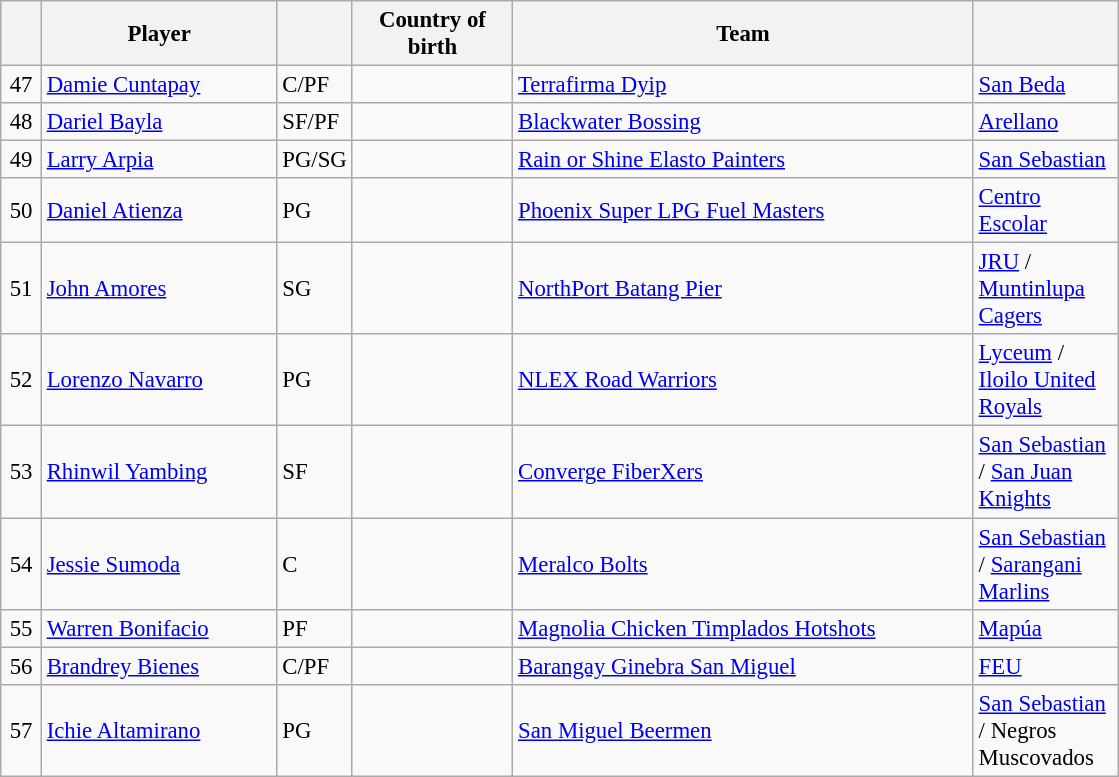<table class="wikitable plainrowheaders" style="text-align:left; font-size:95%;">
<tr>
<th scope="col" style="width:20px;"></th>
<th scope="col" style="width:150px;">Player</th>
<th scope="col" style="width:20px;"></th>
<th scope="col" style="width:100px;">Country of birth</th>
<th scope="col" style="width:300px;">Team</th>
<th scope="col" style="width:90px;"></th>
</tr>
<tr>
<td align=center>47</td>
<td><a href='#'>Damie Cuntapay</a></td>
<td>C/PF</td>
<td></td>
<td><a href='#'>Terrafirma Dyip</a></td>
<td><a href='#'>San Beda</a></td>
</tr>
<tr>
<td align=center>48</td>
<td><a href='#'>Dariel Bayla</a></td>
<td>SF/PF</td>
<td></td>
<td><a href='#'>Blackwater Bossing</a></td>
<td><a href='#'>Arellano</a></td>
</tr>
<tr>
<td align=center>49</td>
<td><a href='#'>Larry Arpia</a></td>
<td>PG/SG</td>
<td></td>
<td><a href='#'>Rain or Shine Elasto Painters</a></td>
<td><a href='#'>San Sebastian</a></td>
</tr>
<tr>
<td align=center>50</td>
<td><a href='#'>Daniel Atienza</a></td>
<td>PG</td>
<td></td>
<td><a href='#'>Phoenix Super LPG Fuel Masters</a></td>
<td><a href='#'>Centro Escolar</a></td>
</tr>
<tr>
<td align=center>51</td>
<td><a href='#'>John Amores</a></td>
<td>SG</td>
<td></td>
<td><a href='#'>NorthPort Batang Pier</a></td>
<td><a href='#'>JRU</a> / <a href='#'>Muntinlupa Cagers</a> </td>
</tr>
<tr>
<td align=center>52</td>
<td><a href='#'>Lorenzo Navarro</a></td>
<td>PG</td>
<td></td>
<td><a href='#'>NLEX Road Warriors</a></td>
<td><a href='#'>Lyceum</a> / <a href='#'>Iloilo United Royals</a> </td>
</tr>
<tr>
<td align=center>53</td>
<td><a href='#'>Rhinwil Yambing</a></td>
<td>SF</td>
<td></td>
<td><a href='#'>Converge FiberXers</a></td>
<td><a href='#'>San Sebastian</a> / <a href='#'>San Juan Knights</a> </td>
</tr>
<tr>
<td align=center>54</td>
<td><a href='#'>Jessie Sumoda</a></td>
<td>C</td>
<td></td>
<td><a href='#'>Meralco Bolts</a></td>
<td><a href='#'>San Sebastian</a> / <a href='#'>Sarangani Marlins</a> </td>
</tr>
<tr>
<td align=center>55</td>
<td><a href='#'>Warren Bonifacio</a></td>
<td>PF</td>
<td></td>
<td><a href='#'>Magnolia Chicken Timplados Hotshots</a></td>
<td><a href='#'>Mapúa</a></td>
</tr>
<tr>
<td align=center>56</td>
<td><a href='#'>Brandrey Bienes</a></td>
<td>C/PF</td>
<td></td>
<td><a href='#'>Barangay Ginebra San Miguel</a></td>
<td><a href='#'>FEU</a></td>
</tr>
<tr>
<td align=center>57</td>
<td><a href='#'>Ichie Altamirano</a></td>
<td>PG</td>
<td></td>
<td><a href='#'>San Miguel Beermen</a></td>
<td><a href='#'>San Sebastian</a> / Negros Muscovados </td>
</tr>
</table>
